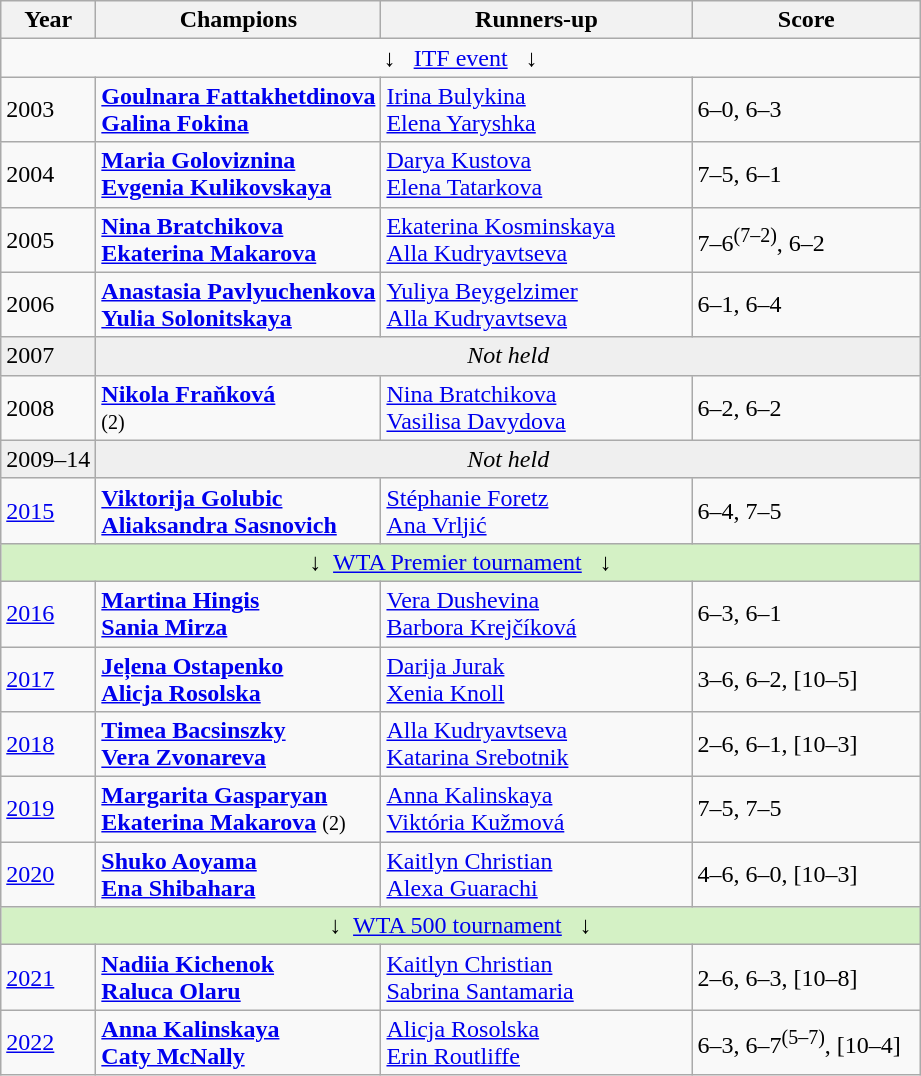<table class="wikitable">
<tr>
<th>Year</th>
<th>Champions</th>
<th width="200">Runners-up</th>
<th width="145">Score</th>
</tr>
<tr>
<td colspan="5" align="center">↓   <a href='#'>ITF event</a>   ↓</td>
</tr>
<tr>
<td>2003</td>
<td> <strong><a href='#'>Goulnara Fattakhetdinova</a></strong> <br>  <strong><a href='#'>Galina Fokina</a></strong></td>
<td> <a href='#'>Irina Bulykina</a> <br>  <a href='#'>Elena Yaryshka</a></td>
<td>6–0, 6–3</td>
</tr>
<tr>
<td>2004</td>
<td> <strong><a href='#'>Maria Goloviznina</a></strong> <br>  <strong><a href='#'>Evgenia Kulikovskaya</a></strong></td>
<td> <a href='#'>Darya Kustova</a> <br>  <a href='#'>Elena Tatarkova</a></td>
<td>7–5, 6–1</td>
</tr>
<tr>
<td>2005</td>
<td> <strong><a href='#'>Nina Bratchikova</a></strong> <br>  <strong><a href='#'>Ekaterina Makarova</a></strong></td>
<td> <a href='#'>Ekaterina Kosminskaya</a> <br>  <a href='#'>Alla Kudryavtseva</a></td>
<td>7–6<sup>(7–2)</sup>, 6–2</td>
</tr>
<tr>
<td>2006</td>
<td> <strong><a href='#'>Anastasia Pavlyuchenkova</a></strong> <br>  <strong><a href='#'>Yulia Solonitskaya</a></strong></td>
<td> <a href='#'>Yuliya Beygelzimer</a> <br>  <a href='#'>Alla Kudryavtseva</a></td>
<td>6–1, 6–4</td>
</tr>
<tr style="background:#efefef;">
<td>2007</td>
<td rowspan="1" colspan="3" align="center"><em>Not held</em></td>
</tr>
<tr>
<td>2008</td>
<td> <strong><a href='#'>Nikola Fraňková</a></strong> <br>  <small> (2) </small></td>
<td> <a href='#'>Nina Bratchikova</a> <br>  <a href='#'>Vasilisa Davydova</a></td>
<td>6–2, 6–2</td>
</tr>
<tr style="background:#efefef;">
<td>2009–14</td>
<td rowspan="1" colspan="3" align="center"><em>Not held</em></td>
</tr>
<tr>
<td><a href='#'>2015</a></td>
<td> <strong><a href='#'>Viktorija Golubic</a></strong> <br>  <strong><a href='#'>Aliaksandra Sasnovich</a></strong></td>
<td> <a href='#'>Stéphanie Foretz</a> <br>  <a href='#'>Ana Vrljić</a></td>
<td>6–4, 7–5</td>
</tr>
<tr>
<td colspan=8 style=background:#D4F1C5 align=center>↓  <a href='#'>WTA Premier tournament</a>   ↓</td>
</tr>
<tr>
<td><a href='#'>2016</a></td>
<td> <strong><a href='#'>Martina Hingis</a></strong> <br>  <strong><a href='#'>Sania Mirza</a></strong></td>
<td> <a href='#'>Vera Dushevina</a> <br>  <a href='#'>Barbora Krejčíková</a></td>
<td>6–3, 6–1</td>
</tr>
<tr>
<td><a href='#'>2017</a></td>
<td> <strong><a href='#'>Jeļena Ostapenko</a></strong> <br>  <strong><a href='#'>Alicja Rosolska</a></strong></td>
<td> <a href='#'>Darija Jurak</a> <br>  <a href='#'>Xenia Knoll</a></td>
<td>3–6, 6–2, [10–5]</td>
</tr>
<tr>
<td><a href='#'>2018</a></td>
<td> <strong><a href='#'>Timea Bacsinszky</a></strong> <br>  <strong><a href='#'>Vera Zvonareva</a></strong></td>
<td> <a href='#'>Alla Kudryavtseva</a> <br>  <a href='#'>Katarina Srebotnik</a></td>
<td>2–6, 6–1, [10–3]</td>
</tr>
<tr>
<td><a href='#'>2019</a></td>
<td> <strong><a href='#'>Margarita Gasparyan</a></strong> <br>  <strong><a href='#'>Ekaterina Makarova</a></strong> <small> (2) </small></td>
<td> <a href='#'>Anna Kalinskaya</a> <br>  <a href='#'>Viktória Kužmová</a></td>
<td>7–5, 7–5</td>
</tr>
<tr>
<td><a href='#'>2020</a></td>
<td> <strong><a href='#'>Shuko Aoyama</a></strong> <br>  <strong><a href='#'>Ena Shibahara</a></strong></td>
<td> <a href='#'>Kaitlyn Christian</a> <br>  <a href='#'>Alexa Guarachi</a></td>
<td>4–6, 6–0, [10–3]</td>
</tr>
<tr>
<td colspan=8 style=background:#D4F1C5 align=center>↓  <a href='#'>WTA 500 tournament</a>   ↓</td>
</tr>
<tr>
<td><a href='#'>2021</a></td>
<td> <strong><a href='#'>Nadiia Kichenok</a></strong> <br>  <strong><a href='#'>Raluca Olaru</a></strong></td>
<td> <a href='#'>Kaitlyn Christian</a> <br>  <a href='#'>Sabrina Santamaria</a></td>
<td>2–6, 6–3, [10–8]</td>
</tr>
<tr>
<td><a href='#'>2022</a></td>
<td> <strong><a href='#'>Anna Kalinskaya</a></strong> <br>  <strong><a href='#'>Caty McNally</a></strong></td>
<td> <a href='#'>Alicja Rosolska</a> <br>  <a href='#'>Erin Routliffe</a></td>
<td>6–3, 6–7<sup>(5–7)</sup>, [10–4]</td>
</tr>
</table>
